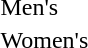<table>
<tr>
<td>Men's</td>
<td></td>
<td></td>
<td></td>
</tr>
<tr>
<td>Women's</td>
<td></td>
<td></td>
<td></td>
</tr>
</table>
